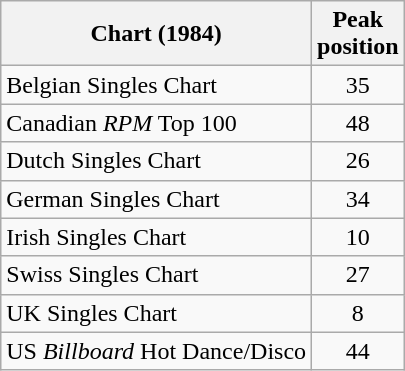<table class="wikitable sortable">
<tr>
<th>Chart (1984)</th>
<th>Peak<br>position</th>
</tr>
<tr>
<td align="left">Belgian Singles Chart</td>
<td style="text-align:center;">35</td>
</tr>
<tr>
<td align="left">Canadian <em>RPM</em> Top 100</td>
<td style="text-align:center;">48</td>
</tr>
<tr>
<td align="left">Dutch Singles Chart</td>
<td style="text-align:center;">26</td>
</tr>
<tr>
<td align="left">German Singles Chart</td>
<td style="text-align:center;">34</td>
</tr>
<tr>
<td align="left">Irish Singles Chart</td>
<td style="text-align:center;">10</td>
</tr>
<tr>
<td align="left">Swiss Singles Chart</td>
<td style="text-align:center;">27</td>
</tr>
<tr>
<td align="left">UK Singles Chart</td>
<td style="text-align:center;">8</td>
</tr>
<tr>
<td align="left">US <em>Billboard</em> Hot Dance/Disco</td>
<td style="text-align:center;">44</td>
</tr>
</table>
